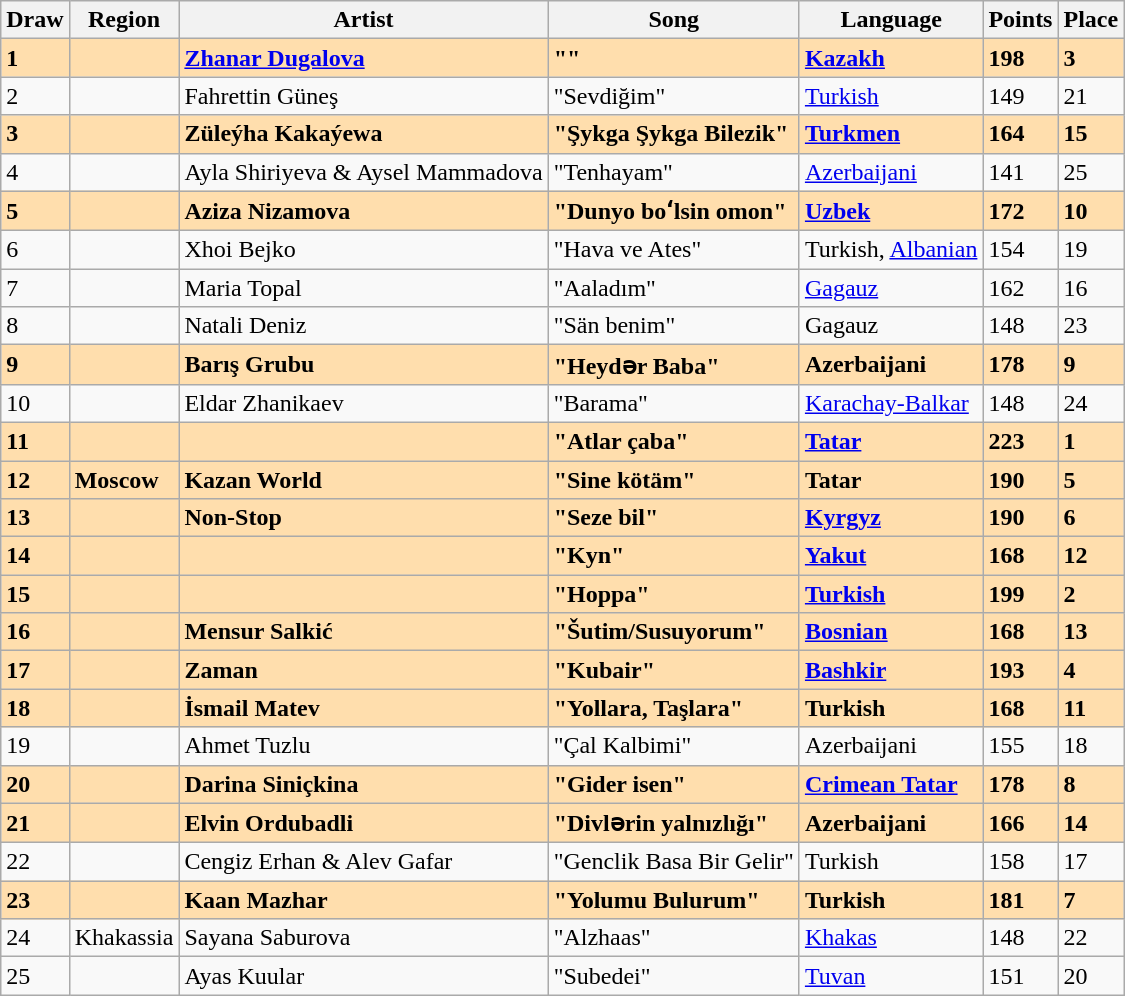<table class="sortable wikitable">
<tr>
<th>Draw</th>
<th>Region</th>
<th>Artist</th>
<th>Song</th>
<th>Language</th>
<th>Points</th>
<th>Place</th>
</tr>
<tr style="font-weight: bold; background: navajowhite;">
<td>1</td>
<td></td>
<td><a href='#'>Zhanar Dugalova</a></td>
<td>"" </td>
<td><a href='#'>Kazakh</a></td>
<td>198</td>
<td>3</td>
</tr>
<tr>
<td>2</td>
<td></td>
<td>Fahrettin Güneş</td>
<td>"Sevdiğim"</td>
<td><a href='#'>Turkish</a></td>
<td>149</td>
<td>21</td>
</tr>
<tr style="font-weight: bold; background: navajowhite;">
<td>3</td>
<td></td>
<td>Züleýha Kakaýewa</td>
<td>"Şykga Şykga Bilezik"</td>
<td><a href='#'>Turkmen</a></td>
<td>164</td>
<td>15</td>
</tr>
<tr>
<td>4</td>
<td></td>
<td>Ayla Shiriyeva & Aysel Mammadova</td>
<td>"Tenhayam"</td>
<td><a href='#'>Azerbaijani</a></td>
<td>141</td>
<td>25</td>
</tr>
<tr style="font-weight: bold; background: navajowhite;">
<td>5</td>
<td></td>
<td>Aziza Nizamova</td>
<td>"Dunyo boʻlsin omon"</td>
<td><a href='#'>Uzbek</a></td>
<td>172</td>
<td>10</td>
</tr>
<tr>
<td>6</td>
<td></td>
<td>Xhoi Bejko</td>
<td>"Hava ve Ates"</td>
<td>Turkish, <a href='#'>Albanian</a></td>
<td>154</td>
<td>19</td>
</tr>
<tr>
<td>7</td>
<td></td>
<td>Maria Topal</td>
<td>"Aaladım"</td>
<td><a href='#'>Gagauz</a></td>
<td>162</td>
<td>16</td>
</tr>
<tr>
<td>8</td>
<td></td>
<td>Natali Deniz</td>
<td>"Sän benim"</td>
<td>Gagauz</td>
<td>148</td>
<td>23</td>
</tr>
<tr style="font-weight: bold; background: navajowhite;">
<td>9</td>
<td></td>
<td>Barış Grubu</td>
<td>"Heydər Baba" </td>
<td>Azerbaijani</td>
<td>178</td>
<td>9</td>
</tr>
<tr>
<td>10</td>
<td></td>
<td>Eldar Zhanikaev</td>
<td>"Barama" </td>
<td><a href='#'>Karachay-Balkar</a></td>
<td>148</td>
<td>24</td>
</tr>
<tr style="font-weight: bold; background: navajowhite;">
<td>11</td>
<td></td>
<td></td>
<td>"Atlar çaba" </td>
<td><a href='#'>Tatar</a></td>
<td>223</td>
<td>1</td>
</tr>
<tr style="font-weight: bold; background: navajowhite;">
<td>12</td>
<td> Moscow</td>
<td>Kazan World</td>
<td>"Sine kötäm" </td>
<td>Tatar</td>
<td>190</td>
<td>5</td>
</tr>
<tr style="font-weight: bold; background: navajowhite;">
<td>13</td>
<td></td>
<td>Non-Stop</td>
<td>"Seze bil" </td>
<td><a href='#'>Kyrgyz</a></td>
<td>190</td>
<td>6</td>
</tr>
<tr style="font-weight: bold; background: navajowhite;">
<td>14</td>
<td></td>
<td></td>
<td>"Kyn" </td>
<td><a href='#'>Yakut</a></td>
<td>168</td>
<td>12</td>
</tr>
<tr style="font-weight: bold; background: navajowhite;">
<td>15</td>
<td></td>
<td></td>
<td>"Hoppa"</td>
<td><a href='#'>Turkish</a></td>
<td>199</td>
<td>2</td>
</tr>
<tr style="font-weight: bold; background: navajowhite;">
<td>16</td>
<td></td>
<td>Mensur Salkić</td>
<td>"Šutim/Susuyorum"</td>
<td><a href='#'>Bosnian</a></td>
<td>168</td>
<td>13</td>
</tr>
<tr style="font-weight: bold; background: navajowhite;">
<td>17</td>
<td></td>
<td>Zaman</td>
<td>"Kubair" </td>
<td><a href='#'>Bashkir</a></td>
<td>193</td>
<td>4</td>
</tr>
<tr style="font-weight: bold; background: navajowhite;">
<td>18</td>
<td></td>
<td>İsmail Matev</td>
<td>"Yollara, Taşlara"</td>
<td>Turkish</td>
<td>168</td>
<td>11</td>
</tr>
<tr>
<td>19</td>
<td></td>
<td>Ahmet Tuzlu</td>
<td>"Çal Kalbimi"</td>
<td>Azerbaijani</td>
<td>155</td>
<td>18</td>
</tr>
<tr style="font-weight: bold; background: navajowhite;">
<td>20</td>
<td></td>
<td>Darina Siniçkina</td>
<td>"Gider isen" </td>
<td><a href='#'>Crimean Tatar</a></td>
<td>178</td>
<td>8</td>
</tr>
<tr style="font-weight: bold; background: navajowhite;">
<td>21</td>
<td></td>
<td>Elvin Ordubadli</td>
<td>"Divlərin yalnızlığı"</td>
<td>Azerbaijani</td>
<td>166</td>
<td>14</td>
</tr>
<tr>
<td>22</td>
<td></td>
<td>Cengiz Erhan & Alev Gafar</td>
<td>"Genclik Basa Bir Gelir"</td>
<td>Turkish</td>
<td>158</td>
<td>17</td>
</tr>
<tr style="font-weight: bold; background: navajowhite;">
<td>23</td>
<td></td>
<td>Kaan Mazhar</td>
<td>"Yolumu Bulurum"</td>
<td>Turkish</td>
<td>181</td>
<td>7</td>
</tr>
<tr>
<td>24</td>
<td> Khakassia</td>
<td>Sayana Saburova</td>
<td>"Alzhaas"</td>
<td><a href='#'>Khakas</a></td>
<td>148</td>
<td>22</td>
</tr>
<tr>
<td>25</td>
<td></td>
<td>Ayas Kuular</td>
<td>"Subedei"</td>
<td><a href='#'>Tuvan</a></td>
<td>151</td>
<td>20</td>
</tr>
</table>
